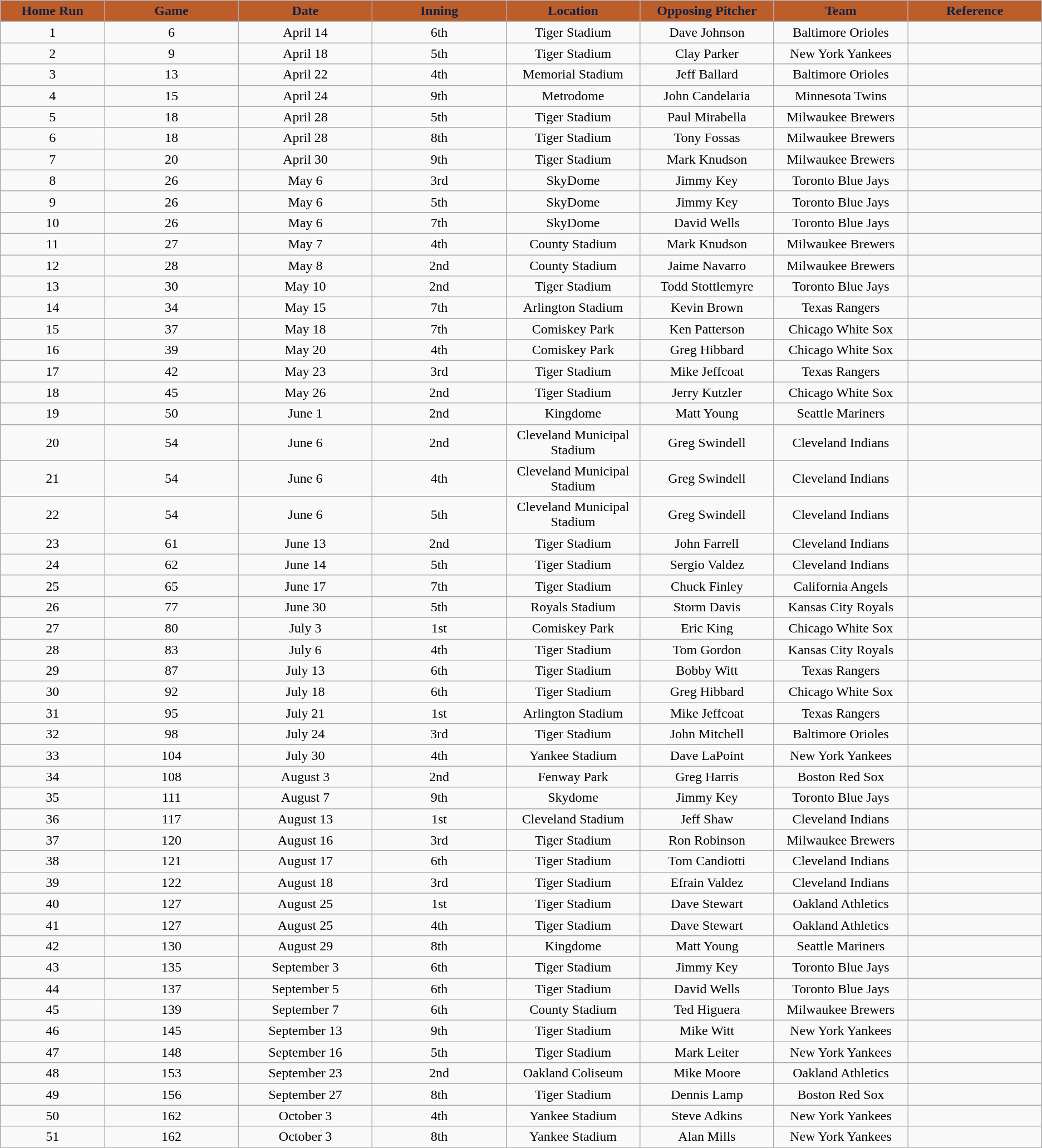<table class="wikitable sortable">
<tr>
<th style="background:#bd5d29; color:#122246; width:7%;">Home Run</th>
<th style="background:#bd5d29; color:#122246; width:9%;">Game</th>
<th style="background:#bd5d29; color:#122246; width:9%;">Date</th>
<th style="background:#bd5d29; color:#122246; width:9%;">Inning</th>
<th style="background:#bd5d29; color:#122246; width:9%;">Location</th>
<th style="background:#bd5d29; color:#122246; width:9%;">Opposing Pitcher</th>
<th style="background:#bd5d29; color:#122246; width:9%;">Team</th>
<th style="background:#bd5d29; color:#122246; width:9%;">Reference</th>
</tr>
<tr style="text-align:center;">
<td>1</td>
<td>6</td>
<td>April 14</td>
<td>6th</td>
<td>Tiger Stadium</td>
<td>Dave Johnson</td>
<td>Baltimore Orioles</td>
<td></td>
</tr>
<tr style="text-align:center;">
<td>2</td>
<td>9</td>
<td>April 18</td>
<td>5th</td>
<td>Tiger Stadium</td>
<td>Clay Parker</td>
<td>New York Yankees</td>
<td></td>
</tr>
<tr style="text-align:center;">
<td>3</td>
<td>13</td>
<td>April 22</td>
<td>4th</td>
<td>Memorial Stadium</td>
<td>Jeff Ballard</td>
<td>Baltimore Orioles</td>
<td></td>
</tr>
<tr style="text-align:center;">
<td>4</td>
<td>15</td>
<td>April 24</td>
<td>9th</td>
<td>Metrodome</td>
<td>John Candelaria</td>
<td>Minnesota Twins</td>
<td></td>
</tr>
<tr style="text-align:center;">
<td>5</td>
<td>18</td>
<td>April 28</td>
<td>5th</td>
<td>Tiger Stadium</td>
<td>Paul Mirabella</td>
<td>Milwaukee Brewers</td>
<td></td>
</tr>
<tr style="text-align:center;">
<td>6</td>
<td>18</td>
<td>April 28</td>
<td>8th</td>
<td>Tiger Stadium</td>
<td>Tony Fossas</td>
<td>Milwaukee Brewers</td>
<td></td>
</tr>
<tr style="text-align:center;">
<td>7</td>
<td>20</td>
<td>April 30</td>
<td>9th</td>
<td>Tiger Stadium</td>
<td>Mark Knudson</td>
<td>Milwaukee Brewers</td>
<td></td>
</tr>
<tr style="text-align:center;">
<td>8</td>
<td>26</td>
<td>May 6</td>
<td>3rd</td>
<td>SkyDome</td>
<td>Jimmy Key</td>
<td>Toronto Blue Jays</td>
<td></td>
</tr>
<tr style="text-align:center;">
<td>9</td>
<td>26</td>
<td>May 6</td>
<td>5th</td>
<td>SkyDome</td>
<td>Jimmy Key</td>
<td>Toronto Blue Jays</td>
<td></td>
</tr>
<tr style="text-align:center;">
<td>10</td>
<td>26</td>
<td>May 6</td>
<td>7th</td>
<td>SkyDome</td>
<td>David Wells</td>
<td>Toronto Blue Jays</td>
<td></td>
</tr>
<tr style="text-align:center;">
<td>11</td>
<td>27</td>
<td>May 7</td>
<td>4th</td>
<td>County Stadium</td>
<td>Mark Knudson</td>
<td>Milwaukee Brewers</td>
<td></td>
</tr>
<tr style="text-align:center;">
<td>12</td>
<td>28</td>
<td>May 8</td>
<td>2nd</td>
<td>County Stadium</td>
<td>Jaime Navarro</td>
<td>Milwaukee Brewers</td>
<td></td>
</tr>
<tr style="text-align:center;">
<td>13</td>
<td>30</td>
<td>May 10</td>
<td>2nd</td>
<td>Tiger Stadium</td>
<td>Todd Stottlemyre</td>
<td>Toronto Blue Jays</td>
<td></td>
</tr>
<tr style="text-align:center;">
<td>14</td>
<td>34</td>
<td>May 15</td>
<td>7th</td>
<td>Arlington Stadium</td>
<td>Kevin Brown</td>
<td>Texas Rangers</td>
<td></td>
</tr>
<tr style="text-align:center;">
<td>15</td>
<td>37</td>
<td>May 18</td>
<td>7th</td>
<td>Comiskey Park</td>
<td>Ken Patterson</td>
<td>Chicago White Sox</td>
<td></td>
</tr>
<tr style="text-align:center;">
<td>16</td>
<td>39</td>
<td>May 20</td>
<td>4th</td>
<td>Comiskey Park</td>
<td>Greg Hibbard</td>
<td>Chicago White Sox</td>
<td></td>
</tr>
<tr style="text-align:center;">
<td>17</td>
<td>42</td>
<td>May 23</td>
<td>3rd</td>
<td>Tiger Stadium</td>
<td>Mike Jeffcoat</td>
<td>Texas Rangers</td>
<td></td>
</tr>
<tr style="text-align:center;">
<td>18</td>
<td>45</td>
<td>May 26</td>
<td>2nd</td>
<td>Tiger Stadium</td>
<td>Jerry Kutzler</td>
<td>Chicago White Sox</td>
<td></td>
</tr>
<tr style="text-align:center;">
<td>19</td>
<td>50</td>
<td>June 1</td>
<td>2nd</td>
<td>Kingdome</td>
<td>Matt Young</td>
<td>Seattle Mariners</td>
<td></td>
</tr>
<tr style="text-align:center;">
<td>20</td>
<td>54</td>
<td>June 6</td>
<td>2nd</td>
<td>Cleveland Municipal Stadium</td>
<td>Greg Swindell</td>
<td>Cleveland Indians</td>
<td></td>
</tr>
<tr style="text-align:center;">
<td>21</td>
<td>54</td>
<td>June 6</td>
<td>4th</td>
<td>Cleveland Municipal Stadium</td>
<td>Greg Swindell</td>
<td>Cleveland Indians</td>
<td></td>
</tr>
<tr style="text-align:center;">
<td>22</td>
<td>54</td>
<td>June 6</td>
<td>5th</td>
<td>Cleveland Municipal Stadium</td>
<td>Greg Swindell</td>
<td>Cleveland Indians</td>
<td></td>
</tr>
<tr style="text-align:center;">
<td>23</td>
<td>61</td>
<td>June 13</td>
<td>2nd</td>
<td>Tiger Stadium</td>
<td>John Farrell</td>
<td>Cleveland Indians</td>
<td></td>
</tr>
<tr style="text-align:center;">
<td>24</td>
<td>62</td>
<td>June 14</td>
<td>5th</td>
<td>Tiger Stadium</td>
<td>Sergio Valdez</td>
<td>Cleveland Indians</td>
<td></td>
</tr>
<tr style="text-align:center;">
<td>25</td>
<td>65</td>
<td>June 17</td>
<td>7th</td>
<td>Tiger Stadium</td>
<td>Chuck Finley</td>
<td>California Angels</td>
<td></td>
</tr>
<tr style="text-align:center;">
<td>26</td>
<td>77</td>
<td>June 30</td>
<td>5th</td>
<td>Royals Stadium</td>
<td>Storm Davis</td>
<td>Kansas City Royals</td>
<td></td>
</tr>
<tr style="text-align:center;">
<td>27</td>
<td>80</td>
<td>July 3</td>
<td>1st</td>
<td>Comiskey Park</td>
<td>Eric King</td>
<td>Chicago White Sox</td>
<td></td>
</tr>
<tr style="text-align:center;">
<td>28</td>
<td>83</td>
<td>July 6</td>
<td>4th</td>
<td>Tiger Stadium</td>
<td>Tom Gordon</td>
<td>Kansas City Royals</td>
<td></td>
</tr>
<tr style="text-align:center;">
<td>29</td>
<td>87</td>
<td>July 13</td>
<td>6th</td>
<td>Tiger Stadium</td>
<td>Bobby Witt</td>
<td>Texas Rangers</td>
<td></td>
</tr>
<tr style="text-align:center;">
<td>30</td>
<td>92</td>
<td>July 18</td>
<td>6th</td>
<td>Tiger Stadium</td>
<td>Greg Hibbard</td>
<td>Chicago White Sox</td>
<td></td>
</tr>
<tr style="text-align:center;">
<td>31</td>
<td>95</td>
<td>July 21</td>
<td>1st</td>
<td>Arlington Stadium</td>
<td>Mike Jeffcoat</td>
<td>Texas Rangers</td>
<td></td>
</tr>
<tr style="text-align:center;">
<td>32</td>
<td>98</td>
<td>July 24</td>
<td>3rd</td>
<td>Tiger Stadium</td>
<td>John Mitchell</td>
<td>Baltimore Orioles</td>
<td></td>
</tr>
<tr style="text-align:center;">
<td>33</td>
<td>104</td>
<td>July 30</td>
<td>4th</td>
<td>Yankee Stadium</td>
<td>Dave LaPoint</td>
<td>New York Yankees</td>
<td></td>
</tr>
<tr style="text-align:center;">
<td>34</td>
<td>108</td>
<td>August 3</td>
<td>2nd</td>
<td>Fenway Park</td>
<td>Greg Harris</td>
<td>Boston Red Sox</td>
<td></td>
</tr>
<tr style="text-align:center;">
<td>35</td>
<td>111</td>
<td>August 7</td>
<td>9th</td>
<td>Skydome</td>
<td>Jimmy Key</td>
<td>Toronto Blue Jays</td>
<td></td>
</tr>
<tr style="text-align:center;">
<td>36</td>
<td>117</td>
<td>August 13</td>
<td>1st</td>
<td>Cleveland Stadium</td>
<td>Jeff Shaw</td>
<td>Cleveland Indians</td>
<td></td>
</tr>
<tr style="text-align:center;">
<td>37</td>
<td>120</td>
<td>August 16</td>
<td>3rd</td>
<td>Tiger Stadium</td>
<td>Ron Robinson</td>
<td>Milwaukee Brewers</td>
<td></td>
</tr>
<tr style="text-align:center;">
<td>38</td>
<td>121</td>
<td>August 17</td>
<td>6th</td>
<td>Tiger Stadium</td>
<td>Tom Candiotti</td>
<td>Cleveland Indians</td>
<td></td>
</tr>
<tr style="text-align:center;">
<td>39</td>
<td>122</td>
<td>August 18</td>
<td>3rd</td>
<td>Tiger Stadium</td>
<td>Efrain Valdez</td>
<td>Cleveland Indians</td>
<td></td>
</tr>
<tr style="text-align:center;">
<td>40</td>
<td>127</td>
<td>August 25</td>
<td>1st</td>
<td>Tiger Stadium</td>
<td>Dave Stewart</td>
<td>Oakland Athletics</td>
<td></td>
</tr>
<tr style="text-align:center;">
<td>41</td>
<td>127</td>
<td>August 25</td>
<td>4th</td>
<td>Tiger Stadium</td>
<td>Dave Stewart</td>
<td>Oakland Athletics</td>
<td></td>
</tr>
<tr style="text-align:center;">
<td>42</td>
<td>130</td>
<td>August 29</td>
<td>8th</td>
<td>Kingdome</td>
<td>Matt Young</td>
<td>Seattle Mariners</td>
<td></td>
</tr>
<tr style="text-align:center;">
<td>43</td>
<td>135</td>
<td>September 3</td>
<td>6th</td>
<td>Tiger Stadium</td>
<td>Jimmy Key</td>
<td>Toronto Blue Jays</td>
<td></td>
</tr>
<tr style="text-align:center;">
<td>44</td>
<td>137</td>
<td>September 5</td>
<td>6th</td>
<td>Tiger Stadium</td>
<td>David Wells</td>
<td>Toronto Blue Jays</td>
<td></td>
</tr>
<tr style="text-align:center;">
<td>45</td>
<td>139</td>
<td>September 7</td>
<td>6th</td>
<td>County Stadium</td>
<td>Ted Higuera</td>
<td>Milwaukee Brewers</td>
<td></td>
</tr>
<tr style="text-align:center;">
<td>46</td>
<td>145</td>
<td>September 13</td>
<td>9th</td>
<td>Tiger Stadium</td>
<td>Mike Witt</td>
<td>New York Yankees</td>
<td></td>
</tr>
<tr style="text-align:center;">
<td>47</td>
<td>148</td>
<td>September 16</td>
<td>5th</td>
<td>Tiger Stadium</td>
<td>Mark Leiter</td>
<td>New York Yankees</td>
<td></td>
</tr>
<tr style="text-align:center;">
<td>48</td>
<td>153</td>
<td>September 23</td>
<td>2nd</td>
<td>Oakland Coliseum</td>
<td>Mike Moore</td>
<td>Oakland Athletics</td>
<td></td>
</tr>
<tr style="text-align:center;">
<td>49</td>
<td>156</td>
<td>September 27</td>
<td>8th</td>
<td>Tiger Stadium</td>
<td>Dennis Lamp</td>
<td>Boston Red Sox</td>
<td></td>
</tr>
<tr style="text-align:center;">
<td>50</td>
<td>162</td>
<td>October 3</td>
<td>4th</td>
<td>Yankee Stadium</td>
<td>Steve Adkins</td>
<td>New York Yankees</td>
<td></td>
</tr>
<tr style="text-align:center;">
<td>51</td>
<td>162</td>
<td>October 3</td>
<td>8th</td>
<td>Yankee Stadium</td>
<td>Alan Mills</td>
<td>New York Yankees</td>
<td></td>
</tr>
</table>
